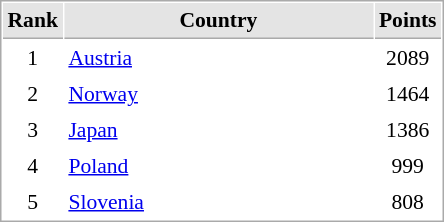<table cellspacing="1" cellpadding="3" style="border:1px solid #aaa; font-size:90%;">
<tr style="background:#e4e4e4;">
<th style="border-bottom:1px solid #aaa; width:10px;">Rank</th>
<th style="border-bottom:1px solid #aaa; width:200px;">Country</th>
<th style="border-bottom:1px solid #aaa; width:20px;">Points</th>
</tr>
<tr>
<td style="text-align:center;">1</td>
<td> <a href='#'>Austria</a></td>
<td align=center>2089</td>
</tr>
<tr>
<td style="text-align:center;">2</td>
<td> <a href='#'>Norway</a></td>
<td align=center>1464</td>
</tr>
<tr>
<td style="text-align:center;">3</td>
<td> <a href='#'>Japan</a></td>
<td align=center>1386</td>
</tr>
<tr>
<td style="text-align:center;">4</td>
<td> <a href='#'>Poland</a></td>
<td align=center>999</td>
</tr>
<tr>
<td style="text-align:center;">5</td>
<td> <a href='#'>Slovenia</a></td>
<td align=center>808</td>
</tr>
</table>
